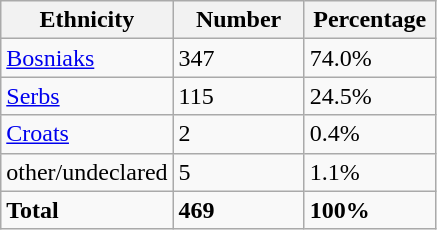<table class="wikitable">
<tr>
<th width="100px">Ethnicity</th>
<th width="80px">Number</th>
<th width="80px">Percentage</th>
</tr>
<tr>
<td><a href='#'>Bosniaks</a></td>
<td>347</td>
<td>74.0%</td>
</tr>
<tr>
<td><a href='#'>Serbs</a></td>
<td>115</td>
<td>24.5%</td>
</tr>
<tr>
<td><a href='#'>Croats</a></td>
<td>2</td>
<td>0.4%</td>
</tr>
<tr>
<td>other/undeclared</td>
<td>5</td>
<td>1.1%</td>
</tr>
<tr>
<td><strong>Total</strong></td>
<td><strong>469</strong></td>
<td><strong>100%</strong></td>
</tr>
</table>
